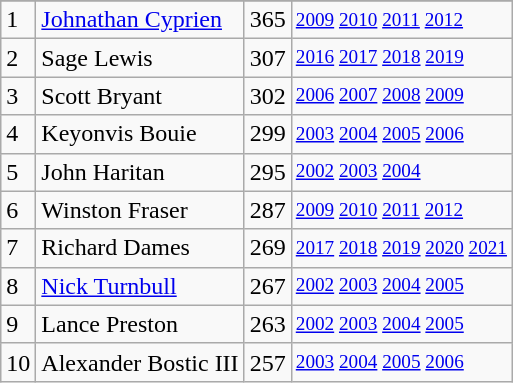<table class="wikitable">
<tr>
</tr>
<tr>
<td>1</td>
<td><a href='#'>Johnathan Cyprien</a></td>
<td>365</td>
<td style="font-size:80%;"><a href='#'>2009</a> <a href='#'>2010</a> <a href='#'>2011</a> <a href='#'>2012</a></td>
</tr>
<tr>
<td>2</td>
<td>Sage Lewis</td>
<td>307</td>
<td style="font-size:80%;"><a href='#'>2016</a> <a href='#'>2017</a> <a href='#'>2018</a> <a href='#'>2019</a></td>
</tr>
<tr>
<td>3</td>
<td>Scott Bryant</td>
<td>302</td>
<td style="font-size:80%;"><a href='#'>2006</a> <a href='#'>2007</a> <a href='#'>2008</a> <a href='#'>2009</a></td>
</tr>
<tr>
<td>4</td>
<td>Keyonvis Bouie</td>
<td>299</td>
<td style="font-size:80%;"><a href='#'>2003</a> <a href='#'>2004</a> <a href='#'>2005</a> <a href='#'>2006</a></td>
</tr>
<tr>
<td>5</td>
<td>John Haritan</td>
<td>295</td>
<td style="font-size:80%;"><a href='#'>2002</a> <a href='#'>2003</a> <a href='#'>2004</a></td>
</tr>
<tr>
<td>6</td>
<td>Winston Fraser</td>
<td>287</td>
<td style="font-size:80%;"><a href='#'>2009</a> <a href='#'>2010</a> <a href='#'>2011</a> <a href='#'>2012</a></td>
</tr>
<tr>
<td>7</td>
<td>Richard Dames</td>
<td>269</td>
<td style="font-size:80%;"><a href='#'>2017</a> <a href='#'>2018</a> <a href='#'>2019</a> <a href='#'>2020</a> <a href='#'>2021</a></td>
</tr>
<tr>
<td>8</td>
<td><a href='#'>Nick Turnbull</a></td>
<td>267</td>
<td style="font-size:80%;"><a href='#'>2002</a> <a href='#'>2003</a> <a href='#'>2004</a> <a href='#'>2005</a></td>
</tr>
<tr>
<td>9</td>
<td>Lance Preston</td>
<td>263</td>
<td style="font-size:80%;"><a href='#'>2002</a> <a href='#'>2003</a> <a href='#'>2004</a> <a href='#'>2005</a></td>
</tr>
<tr>
<td>10</td>
<td>Alexander Bostic III</td>
<td>257</td>
<td style="font-size:80%;"><a href='#'>2003</a> <a href='#'>2004</a> <a href='#'>2005</a> <a href='#'>2006</a></td>
</tr>
</table>
